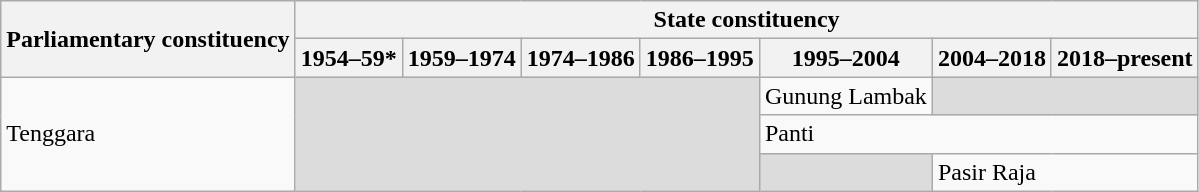<table class="wikitable">
<tr>
<th rowspan="2">Parliamentary constituency</th>
<th colspan="7">State constituency</th>
</tr>
<tr>
<th>1954–59*</th>
<th>1959–1974</th>
<th>1974–1986</th>
<th>1986–1995</th>
<th>1995–2004</th>
<th>2004–2018</th>
<th>2018–present</th>
</tr>
<tr>
<td rowspan="3">Tenggara</td>
<td colspan="4" rowspan="3" bgcolor="dcdcdc"></td>
<td>Gunung Lambak</td>
<td colspan="2" bgcolor="dcdcdc"></td>
</tr>
<tr>
<td colspan="3">Panti</td>
</tr>
<tr>
<td bgcolor="dcdcdc"></td>
<td colspan="2">Pasir Raja</td>
</tr>
</table>
